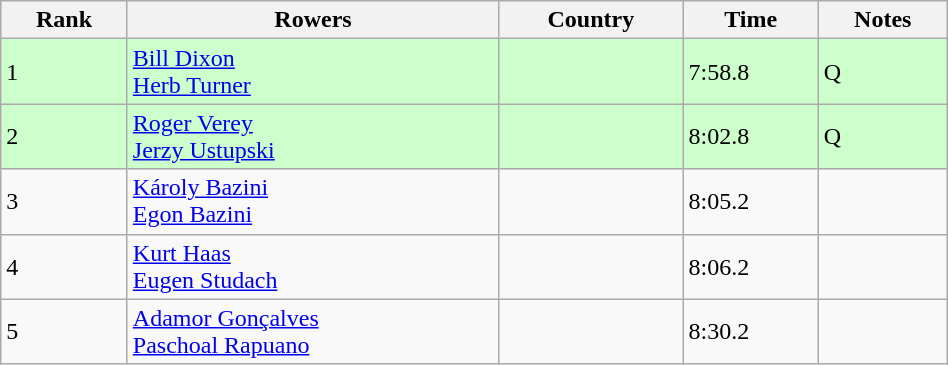<table class="wikitable" width=50%>
<tr>
<th>Rank</th>
<th>Rowers</th>
<th>Country</th>
<th>Time</th>
<th>Notes</th>
</tr>
<tr bgcolor=ccffcc>
<td>1</td>
<td><a href='#'>Bill Dixon</a><br><a href='#'>Herb Turner</a></td>
<td></td>
<td>7:58.8</td>
<td>Q</td>
</tr>
<tr bgcolor=ccffcc>
<td>2</td>
<td><a href='#'>Roger Verey</a><br><a href='#'>Jerzy Ustupski</a></td>
<td></td>
<td>8:02.8</td>
<td>Q</td>
</tr>
<tr>
<td>3</td>
<td><a href='#'>Károly Bazini</a><br><a href='#'>Egon Bazini</a></td>
<td></td>
<td>8:05.2</td>
<td></td>
</tr>
<tr>
<td>4</td>
<td><a href='#'>Kurt Haas</a><br><a href='#'>Eugen Studach</a></td>
<td></td>
<td>8:06.2</td>
<td></td>
</tr>
<tr>
<td>5</td>
<td><a href='#'>Adamor Gonçalves</a><br><a href='#'>Paschoal Rapuano</a></td>
<td></td>
<td>8:30.2</td>
<td></td>
</tr>
</table>
